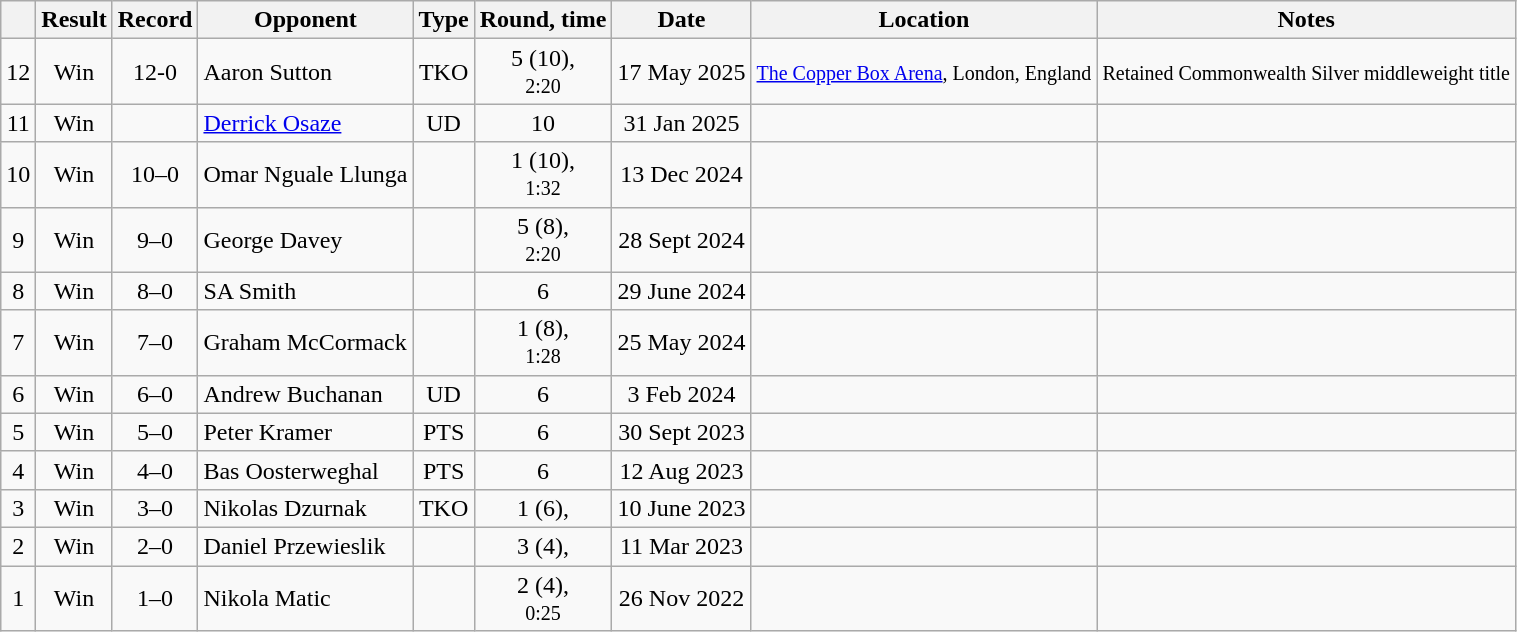<table class=wikitable style=text-align:center>
<tr>
<th></th>
<th>Result</th>
<th>Record</th>
<th>Opponent</th>
<th>Type</th>
<th>Round, time</th>
<th>Date</th>
<th>Location</th>
<th>Notes</th>
</tr>
<tr>
<td>12</td>
<td>Win</td>
<td>12-0</td>
<td align=left>Aaron Sutton</td>
<td>TKO</td>
<td>5 (10),<br><small>2:20</small></td>
<td>17 May 2025</td>
<td align="left"><small><a href='#'>The Copper Box Arena</a>, London, England</small></td>
<td align="left"><small>Retained Commonwealth Silver middleweight title</small></td>
</tr>
<tr>
<td>11</td>
<td>Win</td>
<td></td>
<td align="left"><a href='#'>Derrick Osaze</a></td>
<td>UD</td>
<td>10</td>
<td>31 Jan 2025</td>
<td align="left"></td>
<td align="left"></td>
</tr>
<tr>
<td>10</td>
<td>Win</td>
<td>10–0</td>
<td align=left>Omar Nguale Llunga</td>
<td></td>
<td>1 (10),<br><small>1:32</small></td>
<td>13 Dec 2024</td>
<td align=left></td>
<td></td>
</tr>
<tr>
<td>9</td>
<td>Win</td>
<td>9–0</td>
<td align=left>George Davey</td>
<td></td>
<td>5 (8),<br><small>2:20</small></td>
<td>28 Sept 2024</td>
<td align=left></td>
<td></td>
</tr>
<tr>
<td>8</td>
<td>Win</td>
<td>8–0</td>
<td align=left>SA Smith</td>
<td></td>
<td>6</td>
<td>29 June 2024</td>
<td align=left></td>
<td></td>
</tr>
<tr>
<td>7</td>
<td>Win</td>
<td>7–0</td>
<td align=left>Graham McCormack</td>
<td></td>
<td>1 (8),<br><small>1:28</small></td>
<td>25 May 2024</td>
<td align=left></td>
<td></td>
</tr>
<tr>
<td>6</td>
<td>Win</td>
<td>6–0</td>
<td align=left>Andrew Buchanan</td>
<td>UD</td>
<td>6</td>
<td>3 Feb 2024</td>
<td align=left></td>
<td></td>
</tr>
<tr>
<td>5</td>
<td>Win</td>
<td>5–0</td>
<td align=left>Peter Kramer</td>
<td>PTS</td>
<td>6</td>
<td>30 Sept 2023</td>
<td align=left></td>
<td></td>
</tr>
<tr>
<td>4</td>
<td>Win</td>
<td>4–0</td>
<td align=left>Bas Oosterweghal</td>
<td>PTS</td>
<td>6</td>
<td>12 Aug 2023</td>
<td align=left></td>
<td></td>
</tr>
<tr>
<td>3</td>
<td>Win</td>
<td>3–0</td>
<td align=left>Nikolas Dzurnak</td>
<td>TKO</td>
<td>1 (6), </td>
<td>10 June 2023</td>
<td align=left></td>
<td></td>
</tr>
<tr>
<td>2</td>
<td>Win</td>
<td>2–0</td>
<td align=left>Daniel Przewieslik</td>
<td></td>
<td>3 (4), </td>
<td>11 Mar 2023</td>
<td align=left></td>
<td></td>
</tr>
<tr>
<td>1</td>
<td>Win</td>
<td>1–0</td>
<td align=left>Nikola Matic</td>
<td></td>
<td>2 (4),<br><small>0:25</small></td>
<td>26 Nov 2022</td>
<td align=left></td>
<td></td>
</tr>
</table>
